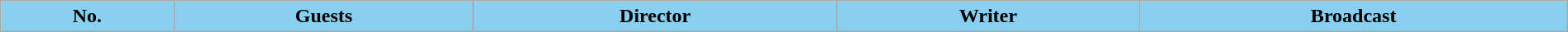<table class="wikitable" width="100%">
<tr>
<th scope="col" style="background:#89CFF0;">No.</th>
<th scope="col" style="background:#89CFF0"">Guests</th>
<th scope="col" style="background:#89CFF0;">Director</th>
<th scope="col" style="background:#89CFF0;">Writer</th>
<th scope="col" style="background:#89CFF0;">Broadcast<br>











</th>
</tr>
</table>
